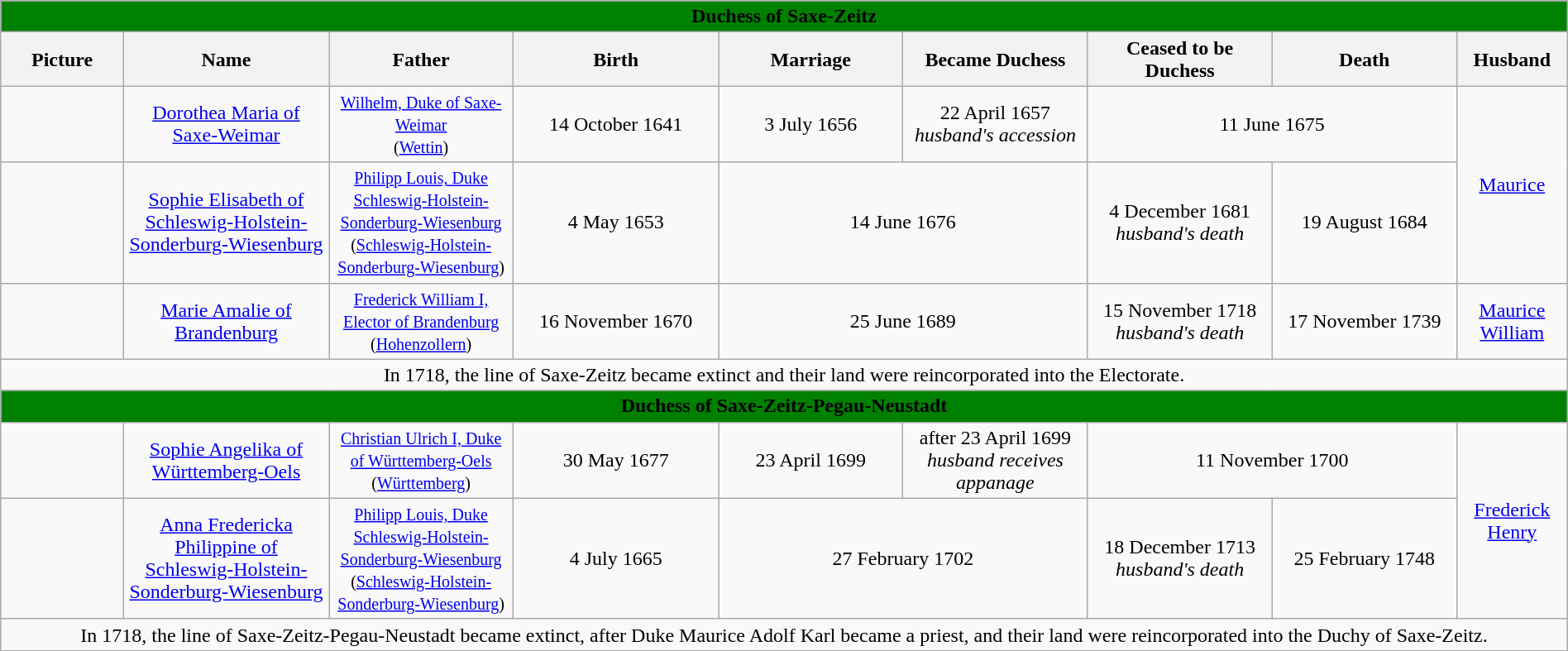<table width=100% class="wikitable">
<tr>
<td colspan="9" bgcolor=green align=center><strong><span>Duchess of Saxe-Zeitz</span></strong></td>
</tr>
<tr>
<th width = "6%">Picture</th>
<th width = "10%">Name</th>
<th width = "9%">Father</th>
<th width = "10%">Birth</th>
<th width = "9%">Marriage</th>
<th width = "9%">Became Duchess</th>
<th width = "9%">Ceased to be Duchess</th>
<th width = "9%">Death</th>
<th width = "5%">Husband</th>
</tr>
<tr>
<td align="center"></td>
<td align="center"><a href='#'>Dorothea Maria of Saxe-Weimar</a></td>
<td align="center"><small><a href='#'>Wilhelm, Duke of Saxe-Weimar</a><br>(<a href='#'>Wettin</a>)</small></td>
<td align="center">14 October 1641</td>
<td align="center">3 July 1656</td>
<td align="center">22 April 1657<br><em>husband's accession</em></td>
<td align="center" colspan="2">11 June 1675</td>
<td align="center" rowspan="2"><a href='#'>Maurice</a></td>
</tr>
<tr>
<td align="center"></td>
<td align="center"><a href='#'>Sophie Elisabeth of Schleswig-Holstein-Sonderburg-Wiesenburg</a></td>
<td align="center"><small><a href='#'>Philipp Louis, Duke Schleswig-Holstein-Sonderburg-Wiesenburg</a><br>(<a href='#'>Schleswig-Holstein-Sonderburg-Wiesenburg</a>)</small></td>
<td align="center">4 May 1653</td>
<td align="center" colspan="2">14 June 1676</td>
<td align="center">4 December 1681<br><em>husband's death</em></td>
<td align="center">19 August 1684</td>
</tr>
<tr>
<td align="center"></td>
<td align="center"><a href='#'>Marie Amalie of Brandenburg</a></td>
<td align="center"><small><a href='#'>Frederick William I, Elector of Brandenburg</a><br>(<a href='#'>Hohenzollern</a>)</small></td>
<td align="center">16 November 1670</td>
<td align="center" colspan="2">25 June 1689</td>
<td align="center">15 November 1718<br><em>husband's death</em></td>
<td align="center">17 November 1739</td>
<td align="center"><a href='#'>Maurice William</a></td>
</tr>
<tr>
<td align="center" colspan="9">In 1718, the line of Saxe-Zeitz became extinct and their land were reincorporated into the Electorate.</td>
</tr>
<tr>
<td colspan="9" bgcolor=green align=center><strong><span>Duchess of Saxe-Zeitz-Pegau-Neustadt</span></strong></td>
</tr>
<tr>
<td align="center"></td>
<td align="center"><a href='#'>Sophie Angelika of Württemberg-Oels</a></td>
<td align="center"><small><a href='#'>Christian Ulrich I, Duke of Württemberg-Oels</a><br>(<a href='#'>Württemberg</a>)</small></td>
<td align="center">30 May 1677</td>
<td align="center">23 April 1699</td>
<td align="center">after 23 April 1699<br><em>husband receives appanage</em></td>
<td align="center" colspan="2">11 November 1700</td>
<td align="center" rowspan="2"><a href='#'>Frederick Henry</a></td>
</tr>
<tr>
<td align="center"></td>
<td align="center"><a href='#'>Anna Fredericka Philippine of Schleswig-Holstein-Sonderburg-Wiesenburg</a></td>
<td align="center"><small><a href='#'>Philipp Louis, Duke Schleswig-Holstein-Sonderburg-Wiesenburg</a><br>(<a href='#'>Schleswig-Holstein-Sonderburg-Wiesenburg</a>)</small></td>
<td align="center">4 July 1665</td>
<td align="center" colspan="2">27 February 1702</td>
<td align="center">18 December 1713<br><em>husband's death</em></td>
<td align="center">25 February 1748</td>
</tr>
<tr>
<td align="center" colspan="9">In 1718, the line of Saxe-Zeitz-Pegau-Neustadt became extinct, after Duke Maurice Adolf Karl became a priest, and their land were reincorporated into the Duchy of Saxe-Zeitz.</td>
</tr>
<tr>
</tr>
</table>
